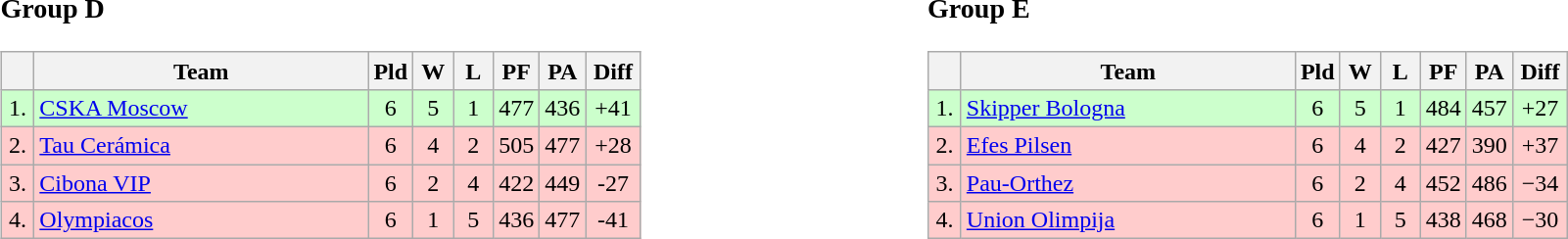<table>
<tr>
<td style="vertical-align:top; width:33%;"><br><h3>Group D</h3><table class=wikitable style="text-align:center">
<tr>
<th width=15></th>
<th width=220>Team</th>
<th width=20>Pld</th>
<th width=20>W</th>
<th width=20>L</th>
<th width=20>PF</th>
<th width=20>PA</th>
<th width=30>Diff</th>
</tr>
<tr bgcolor=ccffcc>
<td>1.</td>
<td align=left> <a href='#'>CSKA Moscow</a></td>
<td>6</td>
<td>5</td>
<td>1</td>
<td>477</td>
<td>436</td>
<td>+41</td>
</tr>
<tr bgcolor=ffcccc>
<td>2.</td>
<td align=left> <a href='#'>Tau Cerámica</a></td>
<td>6</td>
<td>4</td>
<td>2</td>
<td>505</td>
<td>477</td>
<td>+28</td>
</tr>
<tr bgcolor=ffcccc>
<td>3.</td>
<td align=left> <a href='#'>Cibona VIP</a></td>
<td>6</td>
<td>2</td>
<td>4</td>
<td>422</td>
<td>449</td>
<td>-27</td>
</tr>
<tr bgcolor=ffcccc>
<td>4.</td>
<td align=left> <a href='#'>Olympiacos</a></td>
<td>6</td>
<td>1</td>
<td>5</td>
<td>436</td>
<td>477</td>
<td>-41</td>
</tr>
</table>
</td>
<td style="vertical-align:top; width:33%;"><br><h3>Group E</h3><table class=wikitable style="text-align:center">
<tr>
<th width=15></th>
<th width=220>Team</th>
<th width=20>Pld</th>
<th width=20>W</th>
<th width=20>L</th>
<th width=20>PF</th>
<th width=20>PA</th>
<th width=30>Diff</th>
</tr>
<tr bgcolor=ccffcc>
<td>1.</td>
<td align=left> <a href='#'>Skipper Bologna</a></td>
<td>6</td>
<td>5</td>
<td>1</td>
<td>484</td>
<td>457</td>
<td>+27</td>
</tr>
<tr bgcolor=ffcccc>
<td>2.</td>
<td align=left> <a href='#'>Efes Pilsen</a></td>
<td>6</td>
<td>4</td>
<td>2</td>
<td>427</td>
<td>390</td>
<td>+37</td>
</tr>
<tr bgcolor=ffcccc>
<td>3.</td>
<td align=left> <a href='#'>Pau-Orthez</a></td>
<td>6</td>
<td>2</td>
<td>4</td>
<td>452</td>
<td>486</td>
<td>−34</td>
</tr>
<tr bgcolor=ffcccc>
<td>4.</td>
<td align=left> <a href='#'>Union Olimpija</a></td>
<td>6</td>
<td>1</td>
<td>5</td>
<td>438</td>
<td>468</td>
<td>−30</td>
</tr>
</table>
</td>
</tr>
</table>
